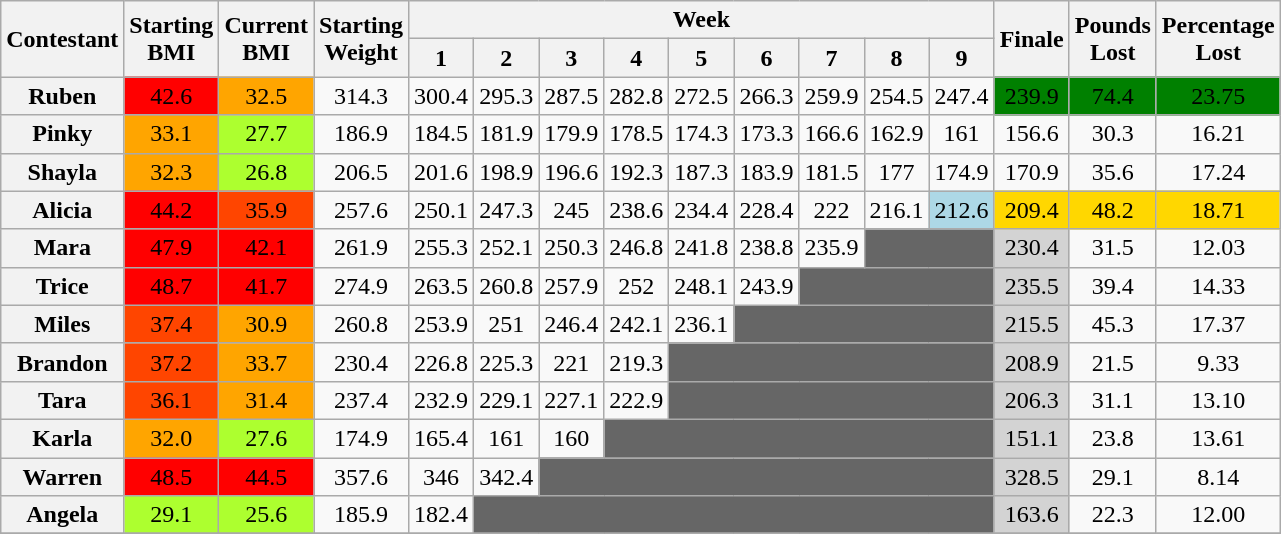<table class="wikitable" style="text-align:center" align="center">
<tr>
<th rowspan=2>Contestant</th>
<th rowspan=2>Starting<br>BMI</th>
<th rowspan=2>Current<br>BMI</th>
<th rowspan=2>Starting<br>Weight</th>
<th colspan=9>Week</th>
<th rowspan=2>Finale</th>
<th rowspan=2>Pounds<br>Lost</th>
<th rowspan=2>Percentage<br>Lost</th>
</tr>
<tr>
<th>1</th>
<th>2</th>
<th>3</th>
<th>4</th>
<th>5</th>
<th>6</th>
<th>7</th>
<th>8</th>
<th>9</th>
</tr>
<tr>
<th>Ruben</th>
<td bgcolor=red>42.6</td>
<td bgcolor=orange>32.5</td>
<td>314.3</td>
<td>300.4</td>
<td>295.3</td>
<td>287.5</td>
<td>282.8</td>
<td>272.5</td>
<td>266.3</td>
<td>259.9</td>
<td>254.5</td>
<td>247.4</td>
<td bgcolor="green">239.9</td>
<td bgcolor="green">74.4</td>
<td bgcolor="green">23.75</td>
</tr>
<tr>
<th>Pinky</th>
<td bgcolor=orange>33.1</td>
<td bgcolor=greenyellow>27.7</td>
<td>186.9</td>
<td>184.5</td>
<td>181.9</td>
<td>179.9</td>
<td>178.5</td>
<td>174.3</td>
<td>173.3</td>
<td>166.6</td>
<td>162.9</td>
<td>161</td>
<td>156.6</td>
<td>30.3</td>
<td>16.21</td>
</tr>
<tr>
<th>Shayla</th>
<td bgcolor=orange>32.3</td>
<td bgcolor=greenyellow>26.8</td>
<td>206.5</td>
<td>201.6</td>
<td>198.9</td>
<td>196.6</td>
<td>192.3</td>
<td>187.3</td>
<td>183.9</td>
<td>181.5</td>
<td>177</td>
<td>174.9</td>
<td>170.9</td>
<td>35.6</td>
<td>17.24</td>
</tr>
<tr>
<th>Alicia</th>
<td bgcolor=red>44.2</td>
<td bgcolor=#FF4500>35.9</td>
<td>257.6</td>
<td>250.1</td>
<td>247.3</td>
<td>245</td>
<td>238.6</td>
<td>234.4</td>
<td>228.4</td>
<td>222</td>
<td>216.1</td>
<td bgcolor="lightblue">212.6</td>
<td bgcolor="gold">209.4</td>
<td bgcolor="gold">48.2</td>
<td bgcolor="gold">18.71</td>
</tr>
<tr>
<th>Mara</th>
<td bgcolor=red>47.9</td>
<td bgcolor=red>42.1</td>
<td>261.9</td>
<td>255.3</td>
<td>252.1</td>
<td>250.3</td>
<td>246.8</td>
<td>241.8</td>
<td>238.8</td>
<td>235.9</td>
<td bgcolor="#666666" colspan="2"></td>
<td bgcolor="lightgrey">230.4</td>
<td>31.5</td>
<td>12.03</td>
</tr>
<tr>
<th>Trice</th>
<td bgcolor=red>48.7</td>
<td bgcolor=red>41.7</td>
<td>274.9</td>
<td>263.5</td>
<td>260.8</td>
<td>257.9</td>
<td>252</td>
<td>248.1</td>
<td>243.9</td>
<td bgcolor="666666" colspan="3"></td>
<td bgcolor="lightgrey">235.5</td>
<td>39.4</td>
<td>14.33</td>
</tr>
<tr>
<th>Miles</th>
<td bgcolor=#FF4500>37.4</td>
<td bgcolor=orange>30.9</td>
<td>260.8</td>
<td>253.9</td>
<td>251</td>
<td>246.4</td>
<td>242.1</td>
<td>236.1</td>
<td colspan="4" bgcolor="666666"></td>
<td bgcolor="lightgrey">215.5</td>
<td>45.3</td>
<td>17.37</td>
</tr>
<tr>
<th>Brandon</th>
<td bgcolor=#FF4500>37.2</td>
<td bgcolor=orange>33.7</td>
<td>230.4</td>
<td>226.8</td>
<td>225.3</td>
<td>221</td>
<td>219.3</td>
<td colspan="5" bgcolor="666666"></td>
<td bgcolor="lightgrey">208.9</td>
<td>21.5</td>
<td>9.33</td>
</tr>
<tr>
<th>Tara</th>
<td bgcolor=#FF4500>36.1</td>
<td bgcolor=orange>31.4</td>
<td>237.4</td>
<td>232.9</td>
<td>229.1</td>
<td>227.1</td>
<td>222.9</td>
<td colspan="5" bgcolor="666666"></td>
<td bgcolor="lightgrey">206.3</td>
<td>31.1</td>
<td>13.10</td>
</tr>
<tr>
<th>Karla</th>
<td bgcolor=orange>32.0</td>
<td bgcolor=greenyellow>27.6</td>
<td>174.9</td>
<td>165.4</td>
<td>161</td>
<td>160</td>
<td colspan="6" bgcolor="666666"></td>
<td bgcolor="lightgrey">151.1</td>
<td>23.8</td>
<td>13.61</td>
</tr>
<tr>
<th>Warren</th>
<td bgcolor=red>48.5</td>
<td bgcolor=red>44.5</td>
<td>357.6</td>
<td>346</td>
<td>342.4</td>
<td colspan="7" bgcolor="666666"></td>
<td bgcolor="lightgrey">328.5</td>
<td>29.1</td>
<td>8.14</td>
</tr>
<tr>
<th>Angela</th>
<td bgcolor=greenyellow>29.1</td>
<td bgcolor=greenyellow>25.6</td>
<td>185.9</td>
<td>182.4</td>
<td colspan="8" bgcolor="666666"></td>
<td bgcolor="lightgrey">163.6</td>
<td>22.3</td>
<td>12.00</td>
</tr>
<tr>
</tr>
</table>
